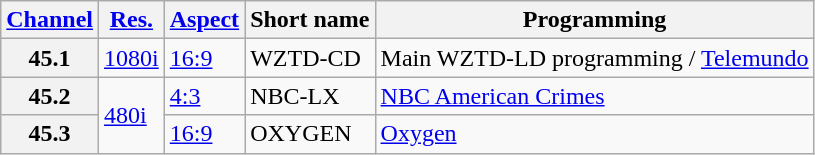<table class="wikitable">
<tr>
<th scope = "col"><a href='#'>Channel</a></th>
<th scope = "col"><a href='#'>Res.</a></th>
<th scope = "col"><a href='#'>Aspect</a></th>
<th scope = "col">Short name</th>
<th scope = "col">Programming</th>
</tr>
<tr>
<th scope = "row">45.1</th>
<td><a href='#'>1080i</a></td>
<td><a href='#'>16:9</a></td>
<td>WZTD-CD</td>
<td>Main WZTD-LD programming / <a href='#'>Telemundo</a></td>
</tr>
<tr>
<th scope = "row">45.2</th>
<td rowspan=2><a href='#'>480i</a></td>
<td><a href='#'>4:3</a></td>
<td>NBC-LX</td>
<td><a href='#'>NBC American Crimes</a></td>
</tr>
<tr>
<th scope = "row">45.3</th>
<td><a href='#'>16:9</a></td>
<td>OXYGEN</td>
<td><a href='#'>Oxygen</a></td>
</tr>
</table>
